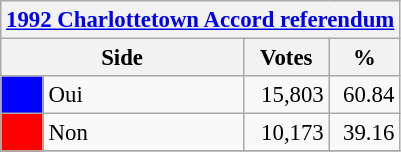<table class="wikitable" style="font-size: 95%; clear:both">
<tr style="background-color:#E9E9E9">
<th colspan=4><a href='#'>1992 Charlottetown Accord referendum</a></th>
</tr>
<tr style="background-color:#E9E9E9">
<th colspan=2 style="width: 130px">Side</th>
<th style="width: 50px">Votes</th>
<th style="width: 40px">%</th>
</tr>
<tr>
<td bgcolor="blue"></td>
<td>Oui</td>
<td align="right">15,803</td>
<td align="right">60.84</td>
</tr>
<tr>
<td bgcolor="red"></td>
<td>Non</td>
<td align="right">10,173</td>
<td align="right">39.16</td>
</tr>
<tr>
</tr>
</table>
